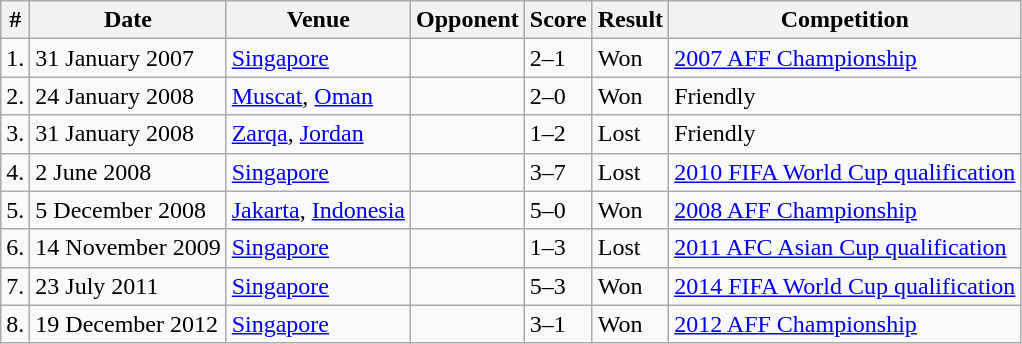<table class="wikitable">
<tr>
<th>#</th>
<th>Date</th>
<th>Venue</th>
<th>Opponent</th>
<th>Score</th>
<th>Result</th>
<th>Competition</th>
</tr>
<tr>
<td>1.</td>
<td>31 January 2007</td>
<td><a href='#'>Singapore</a></td>
<td></td>
<td>2–1</td>
<td>Won</td>
<td><a href='#'>2007 AFF Championship</a></td>
</tr>
<tr>
<td>2.</td>
<td>24 January 2008</td>
<td><a href='#'>Muscat</a>, <a href='#'>Oman</a></td>
<td></td>
<td>2–0</td>
<td>Won</td>
<td>Friendly</td>
</tr>
<tr>
<td>3.</td>
<td>31 January 2008</td>
<td><a href='#'>Zarqa</a>, <a href='#'>Jordan</a></td>
<td></td>
<td>1–2</td>
<td>Lost</td>
<td>Friendly</td>
</tr>
<tr>
<td>4.</td>
<td>2 June 2008</td>
<td><a href='#'>Singapore</a></td>
<td></td>
<td>3–7</td>
<td>Lost</td>
<td><a href='#'>2010 FIFA World Cup qualification</a></td>
</tr>
<tr>
<td>5.</td>
<td>5 December 2008</td>
<td><a href='#'>Jakarta</a>, <a href='#'>Indonesia</a></td>
<td></td>
<td>5–0</td>
<td>Won</td>
<td><a href='#'>2008 AFF Championship</a></td>
</tr>
<tr>
<td>6.</td>
<td>14 November 2009</td>
<td><a href='#'>Singapore</a></td>
<td></td>
<td>1–3</td>
<td>Lost</td>
<td><a href='#'>2011 AFC Asian Cup qualification</a></td>
</tr>
<tr>
<td>7.</td>
<td>23 July 2011</td>
<td><a href='#'>Singapore</a></td>
<td></td>
<td>5–3</td>
<td>Won</td>
<td><a href='#'>2014 FIFA World Cup qualification</a></td>
</tr>
<tr>
<td>8.</td>
<td>19 December 2012</td>
<td><a href='#'>Singapore</a></td>
<td></td>
<td>3–1</td>
<td>Won</td>
<td><a href='#'>2012 AFF Championship</a></td>
</tr>
</table>
